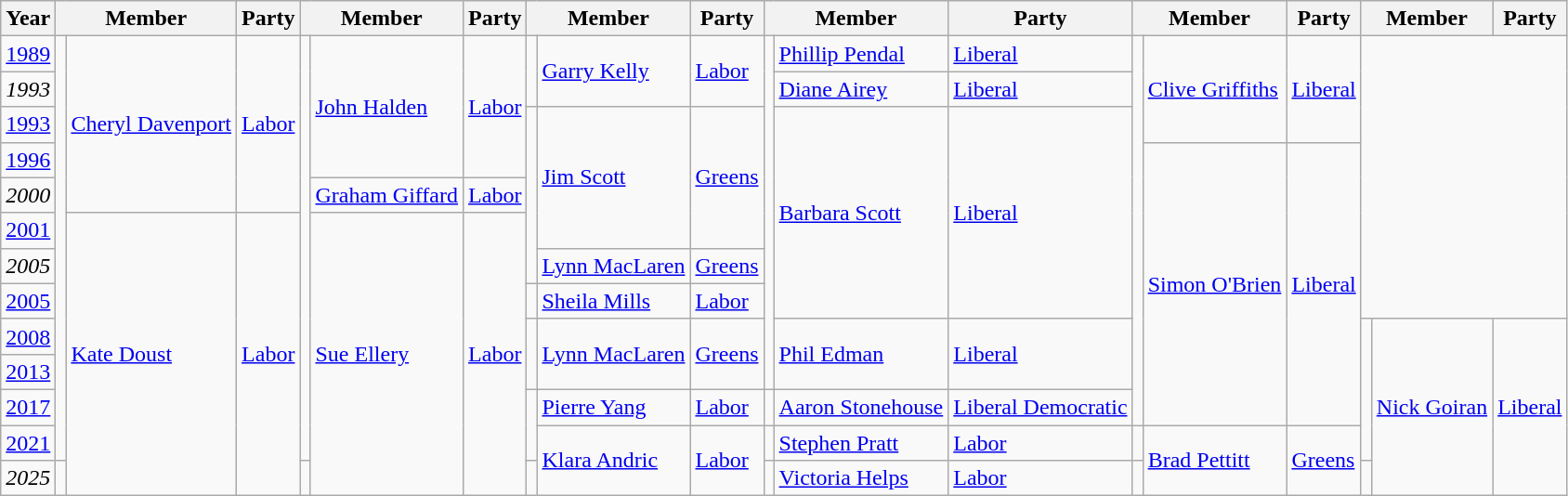<table class=wikitable>
<tr>
<th>Year</th>
<th colspan=2>Member</th>
<th>Party</th>
<th colspan=2>Member</th>
<th>Party</th>
<th colspan=2>Member</th>
<th>Party</th>
<th colspan=2>Member</th>
<th>Party</th>
<th colspan=2>Member</th>
<th>Party</th>
<th colspan=2>Member</th>
<th>Party</th>
</tr>
<tr>
<td><a href='#'>1989</a></td>
<td rowspan=12 ></td>
<td rowspan=5><a href='#'>Cheryl Davenport</a></td>
<td rowspan=5><a href='#'>Labor</a></td>
<td rowspan=12 ></td>
<td rowspan=4><a href='#'>John Halden</a></td>
<td rowspan=4><a href='#'>Labor</a></td>
<td rowspan=2 ></td>
<td rowspan=2><a href='#'>Garry Kelly</a></td>
<td rowspan=2><a href='#'>Labor</a></td>
<td rowspan=10 ></td>
<td><a href='#'>Phillip Pendal</a></td>
<td><a href='#'>Liberal</a></td>
<td rowspan=11 ></td>
<td rowspan=3><a href='#'>Clive Griffiths</a></td>
<td rowspan=3><a href='#'>Liberal</a></td>
<td colspan=3 rowspan=8></td>
</tr>
<tr>
<td><em>1993</em></td>
<td><a href='#'>Diane Airey</a></td>
<td><a href='#'>Liberal</a></td>
</tr>
<tr>
<td><a href='#'>1993</a></td>
<td rowspan=5 ></td>
<td rowspan=4><a href='#'>Jim Scott</a></td>
<td rowspan=4><a href='#'>Greens</a></td>
<td rowspan=6><a href='#'>Barbara Scott</a></td>
<td rowspan=6><a href='#'>Liberal</a></td>
</tr>
<tr>
<td><a href='#'>1996</a></td>
<td rowspan=8><a href='#'>Simon O'Brien</a></td>
<td rowspan=8><a href='#'>Liberal</a></td>
</tr>
<tr>
<td><em>2000</em></td>
<td><a href='#'>Graham Giffard</a></td>
<td><a href='#'>Labor</a></td>
</tr>
<tr>
<td><a href='#'>2001</a></td>
<td rowspan="8"><a href='#'>Kate Doust</a></td>
<td rowspan="8"><a href='#'>Labor</a></td>
<td rowspan="8"><a href='#'>Sue Ellery</a></td>
<td rowspan="8"><a href='#'>Labor</a></td>
</tr>
<tr>
<td><em>2005</em></td>
<td><a href='#'>Lynn MacLaren</a></td>
<td><a href='#'>Greens</a></td>
</tr>
<tr>
<td><a href='#'>2005</a></td>
<td></td>
<td><a href='#'>Sheila Mills</a></td>
<td><a href='#'>Labor</a></td>
</tr>
<tr>
<td><a href='#'>2008</a></td>
<td rowspan=2 ></td>
<td rowspan=2><a href='#'>Lynn MacLaren</a></td>
<td rowspan=2><a href='#'>Greens</a></td>
<td rowspan=2><a href='#'>Phil Edman</a></td>
<td rowspan=2><a href='#'>Liberal</a></td>
<td rowspan=4 ></td>
<td rowspan="5"><a href='#'>Nick Goiran</a></td>
<td rowspan="5"><a href='#'>Liberal</a></td>
</tr>
<tr>
<td><a href='#'>2013</a></td>
</tr>
<tr>
<td><a href='#'>2017</a></td>
<td rowspan=2 ></td>
<td><a href='#'>Pierre Yang</a></td>
<td><a href='#'>Labor</a></td>
<td></td>
<td><a href='#'>Aaron Stonehouse</a></td>
<td><a href='#'>Liberal Democratic</a></td>
</tr>
<tr>
<td><a href='#'>2021</a></td>
<td rowspan="2"><a href='#'>Klara Andric</a></td>
<td rowspan="2"><a href='#'>Labor</a></td>
<td></td>
<td><a href='#'>Stephen Pratt</a></td>
<td><a href='#'>Labor</a></td>
<td></td>
<td rowspan="2"><a href='#'>Brad Pettitt</a></td>
<td rowspan="2"><a href='#'>Greens</a></td>
</tr>
<tr>
<td><em>2025</em></td>
<td></td>
<td></td>
<td></td>
<td></td>
<td><a href='#'>Victoria Helps</a></td>
<td><a href='#'>Labor</a></td>
<td></td>
<td></td>
</tr>
</table>
